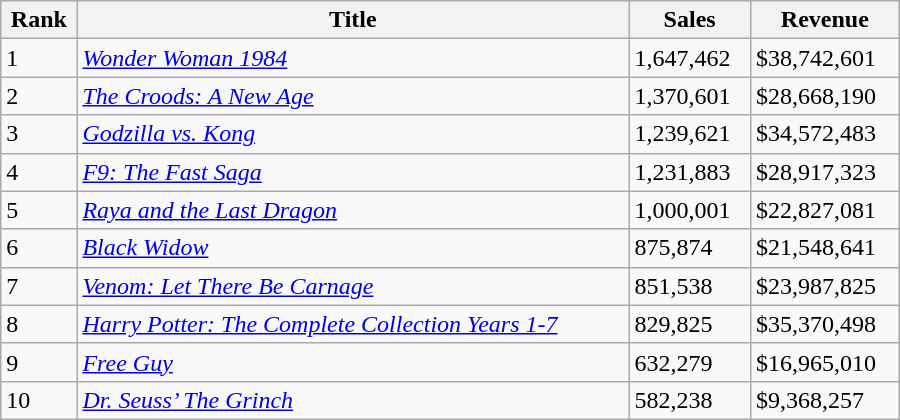<table class="wikitable sortable" width="600">
<tr>
<th>Rank</th>
<th>Title</th>
<th>Sales</th>
<th>Revenue</th>
</tr>
<tr>
<td>1</td>
<td><em><a href='#'>Wonder Woman 1984</a></em></td>
<td>1,647,462</td>
<td>$38,742,601</td>
</tr>
<tr>
<td>2</td>
<td><em><a href='#'>The Croods: A New Age</a></em></td>
<td>1,370,601</td>
<td>$28,668,190</td>
</tr>
<tr>
<td>3</td>
<td><em><a href='#'>Godzilla vs. Kong</a></em></td>
<td>1,239,621</td>
<td>$34,572,483</td>
</tr>
<tr>
<td>4</td>
<td><em><a href='#'>F9: The Fast Saga</a></em></td>
<td>1,231,883</td>
<td>$28,917,323</td>
</tr>
<tr>
<td>5</td>
<td><em><a href='#'>Raya and the Last Dragon</a></em></td>
<td>1,000,001</td>
<td>$22,827,081</td>
</tr>
<tr>
<td>6</td>
<td><em><a href='#'>Black Widow</a></em></td>
<td>875,874</td>
<td>$21,548,641</td>
</tr>
<tr>
<td>7</td>
<td><em><a href='#'>Venom: Let There Be Carnage</a></em></td>
<td>851,538</td>
<td>$23,987,825</td>
</tr>
<tr>
<td>8</td>
<td><em><a href='#'>Harry Potter: The Complete Collection Years 1-7</a></em></td>
<td>829,825</td>
<td>$35,370,498</td>
</tr>
<tr>
<td>9</td>
<td><em><a href='#'>Free Guy</a></em></td>
<td>632,279</td>
<td>$16,965,010</td>
</tr>
<tr>
<td>10</td>
<td><em><a href='#'>Dr. Seuss’ The Grinch</a></em></td>
<td>582,238</td>
<td>$9,368,257</td>
</tr>
</table>
